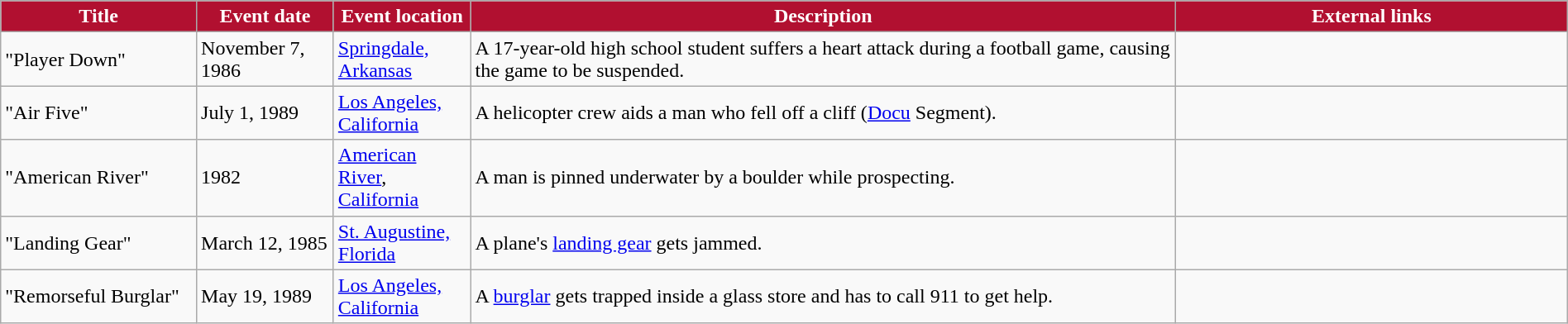<table class="wikitable" style="width: 100%;">
<tr>
<th style="background: #B11030; color: #FFFFFF; width: 10%;">Title</th>
<th style="background: #B11030; color: #FFFFFF; width: 7%;">Event date</th>
<th style="background: #B11030; color: #FFFFFF; width: 7%;">Event location</th>
<th style="background: #B11030; color: #FFFFFF; width: 36%;">Description</th>
<th style="background: #B11030; color: #FFFFFF; width: 20%;">External links</th>
</tr>
<tr>
<td>"Player Down"</td>
<td>November 7, 1986</td>
<td><a href='#'>Springdale, Arkansas</a></td>
<td>A 17-year-old high school student suffers a heart attack during a football game, causing the game to be suspended.</td>
<td></td>
</tr>
<tr>
<td>"Air Five"</td>
<td>July 1, 1989</td>
<td><a href='#'>Los Angeles, California</a></td>
<td>A helicopter crew aids a man who fell off a cliff (<a href='#'>Docu</a> Segment).</td>
<td></td>
</tr>
<tr>
<td>"American River"</td>
<td>1982</td>
<td><a href='#'>American River</a>, <a href='#'>California</a></td>
<td>A man is pinned underwater by a boulder while prospecting.</td>
<td></td>
</tr>
<tr>
<td>"Landing Gear"</td>
<td>March 12, 1985</td>
<td><a href='#'>St. Augustine, Florida</a></td>
<td>A plane's <a href='#'>landing gear</a> gets jammed.</td>
<td></td>
</tr>
<tr>
<td>"Remorseful Burglar"</td>
<td>May 19, 1989</td>
<td><a href='#'>Los Angeles, California</a></td>
<td>A <a href='#'>burglar</a> gets trapped inside a glass store and has to call 911 to get help.</td>
<td></td>
</tr>
</table>
